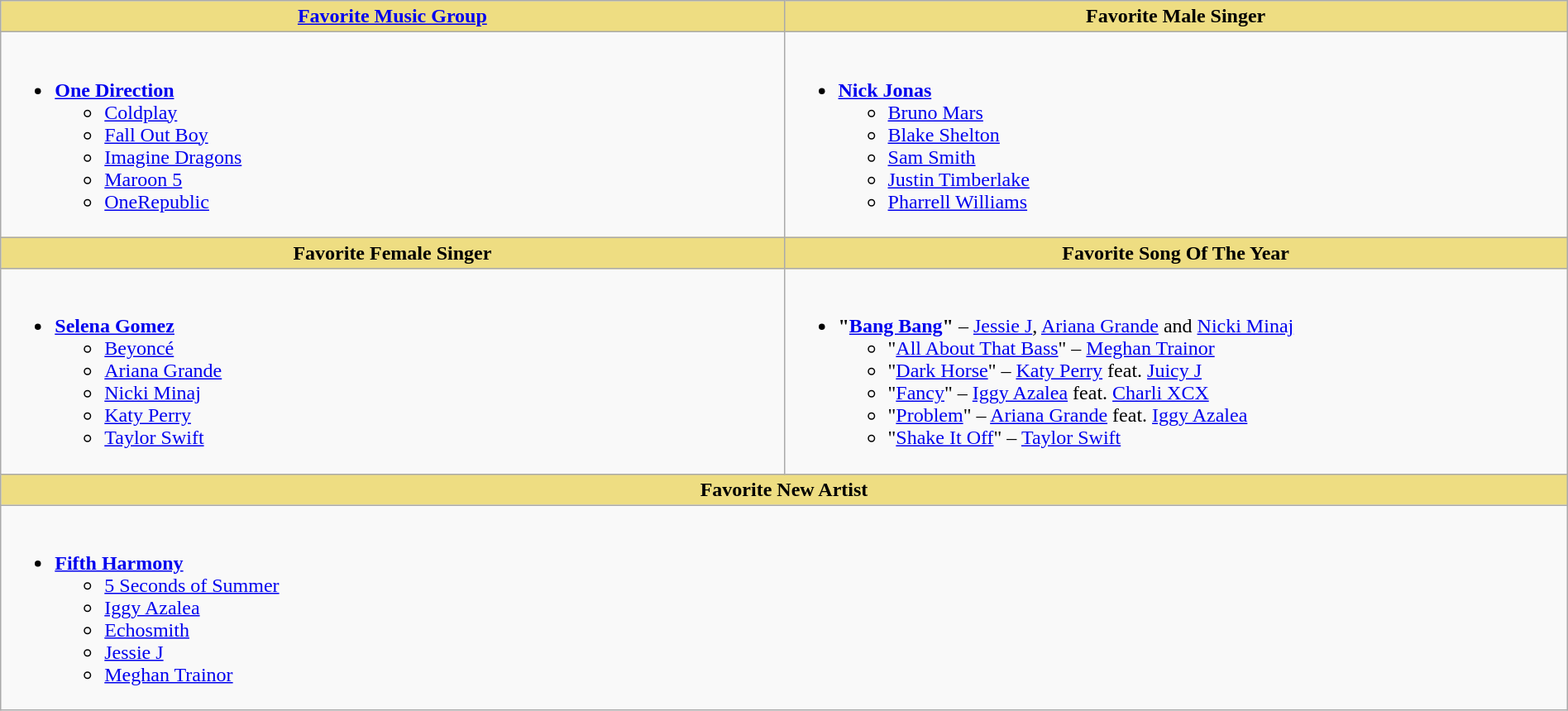<table class="wikitable" style="width:100%;">
<tr>
<th style="background:#EEDD82; width:50%"><a href='#'>Favorite Music Group</a></th>
<th style="background:#EEDD82; width:50%">Favorite Male Singer</th>
</tr>
<tr>
<td valign="top"><br><ul><li><strong><a href='#'>One Direction</a></strong><ul><li><a href='#'>Coldplay</a></li><li><a href='#'>Fall Out Boy</a></li><li><a href='#'>Imagine Dragons</a></li><li><a href='#'>Maroon 5</a></li><li><a href='#'>OneRepublic</a></li></ul></li></ul></td>
<td valign="top"><br><ul><li><strong><a href='#'>Nick Jonas</a></strong><ul><li><a href='#'>Bruno Mars</a></li><li><a href='#'>Blake Shelton</a></li><li><a href='#'>Sam Smith</a></li><li><a href='#'>Justin Timberlake</a></li><li><a href='#'>Pharrell Williams</a></li></ul></li></ul></td>
</tr>
<tr>
<th style="background:#EEDD82; width:50%">Favorite Female Singer</th>
<th style="background:#EEDD82; width:50%">Favorite Song Of The Year</th>
</tr>
<tr>
<td valign="top"><br><ul><li><strong><a href='#'>Selena Gomez</a></strong><ul><li><a href='#'>Beyoncé</a></li><li><a href='#'>Ariana Grande</a></li><li><a href='#'>Nicki Minaj</a></li><li><a href='#'>Katy Perry</a></li><li><a href='#'>Taylor Swift</a></li></ul></li></ul></td>
<td valign="top"><br><ul><li><strong>"<a href='#'>Bang Bang</a>"</strong> – <a href='#'>Jessie J</a>, <a href='#'>Ariana Grande</a> and <a href='#'>Nicki Minaj</a><ul><li>"<a href='#'>All About That Bass</a>" – <a href='#'>Meghan Trainor</a></li><li>"<a href='#'>Dark Horse</a>" – <a href='#'>Katy Perry</a> feat. <a href='#'>Juicy J</a></li><li>"<a href='#'>Fancy</a>" – <a href='#'>Iggy Azalea</a> feat. <a href='#'>Charli XCX</a></li><li>"<a href='#'>Problem</a>" – <a href='#'>Ariana Grande</a> feat. <a href='#'>Iggy Azalea</a></li><li>"<a href='#'>Shake It Off</a>" – <a href='#'>Taylor Swift</a></li></ul></li></ul></td>
</tr>
<tr>
<th style="background:#EEDD82;" colspan="2">Favorite New Artist</th>
</tr>
<tr>
<td colspan="2" valign="top"><br><ul><li><strong><a href='#'>Fifth Harmony</a></strong><ul><li><a href='#'>5 Seconds of Summer</a></li><li><a href='#'>Iggy Azalea</a></li><li><a href='#'>Echosmith</a></li><li><a href='#'>Jessie J</a></li><li><a href='#'>Meghan Trainor</a></li></ul></li></ul></td>
</tr>
</table>
